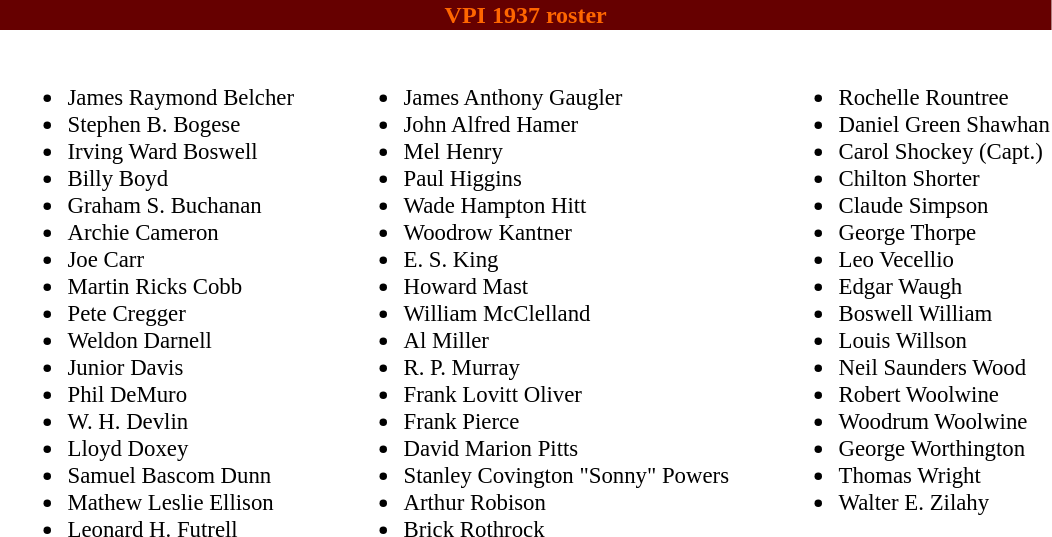<table class="toccolours" style="text-align: left;">
<tr>
<th colspan="9" style="background:#660000;color:#FF6600;text-align:center;"><span><strong>VPI 1937 roster</strong></span></th>
</tr>
<tr>
<td></td>
<td style="font-size:95%; vertical-align:top;"><br><ul><li>James Raymond Belcher</li><li>Stephen B. Bogese</li><li>Irving Ward Boswell</li><li>Billy Boyd</li><li>Graham S. Buchanan</li><li>Archie Cameron</li><li>Joe Carr</li><li>Martin Ricks Cobb</li><li>Pete Cregger</li><li>Weldon Darnell</li><li>Junior Davis</li><li>Phil DeMuro</li><li>W. H. Devlin</li><li>Lloyd Doxey</li><li>Samuel Bascom Dunn</li><li>Mathew Leslie Ellison</li><li>Leonard H. Futrell</li></ul></td>
<td style="width: 25px;"></td>
<td style="font-size:95%; vertical-align:top;"><br><ul><li>James Anthony Gaugler</li><li>John Alfred Hamer</li><li>Mel Henry</li><li>Paul Higgins</li><li>Wade Hampton Hitt</li><li>Woodrow Kantner</li><li>E. S. King</li><li>Howard Mast</li><li>William McClelland</li><li>Al Miller</li><li>R. P. Murray</li><li>Frank Lovitt Oliver</li><li>Frank Pierce</li><li>David Marion Pitts</li><li>Stanley Covington "Sonny" Powers</li><li>Arthur Robison</li><li>Brick Rothrock</li></ul></td>
<td style="width: 25px;"></td>
<td style="font-size:95%; vertical-align:top;"><br><ul><li>Rochelle Rountree</li><li>Daniel Green Shawhan</li><li>Carol Shockey (Capt.)</li><li>Chilton Shorter</li><li>Claude Simpson</li><li>George Thorpe</li><li>Leo Vecellio</li><li>Edgar Waugh</li><li>Boswell William</li><li>Louis Willson</li><li>Neil Saunders Wood</li><li>Robert Woolwine</li><li>Woodrum Woolwine</li><li>George Worthington</li><li>Thomas Wright</li><li>Walter E. Zilahy</li></ul></td>
</tr>
</table>
